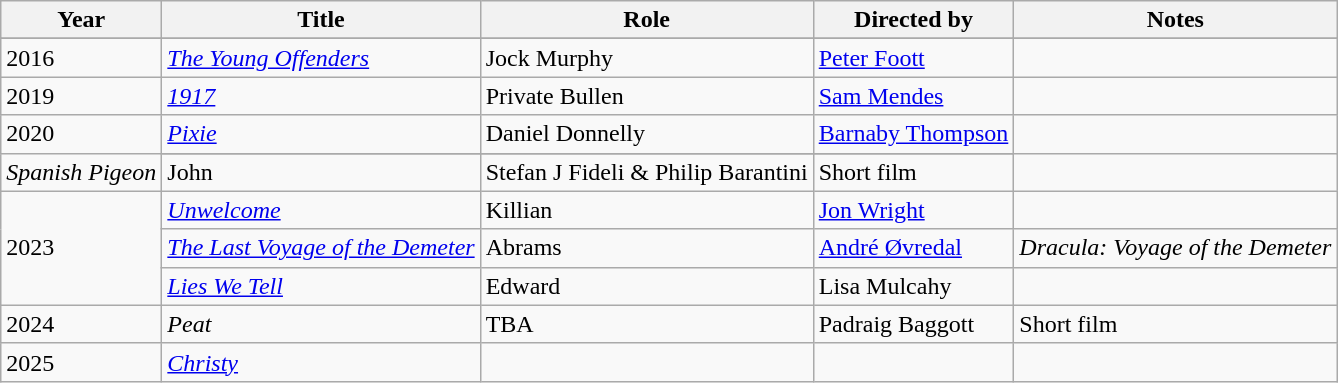<table class="wikitable">
<tr>
<th>Year</th>
<th>Title</th>
<th>Role</th>
<th>Directed by</th>
<th>Notes</th>
</tr>
<tr>
</tr>
<tr>
<td>2016</td>
<td><em><a href='#'>The Young Offenders</a></em></td>
<td>Jock Murphy</td>
<td><a href='#'>Peter Foott</a></td>
<td></td>
</tr>
<tr>
<td>2019</td>
<td><em><a href='#'>1917</a></em></td>
<td>Private Bullen</td>
<td><a href='#'>Sam Mendes</a></td>
<td></td>
</tr>
<tr>
<td rowspan="2">2020</td>
<td><em><a href='#'>Pixie</a></em></td>
<td>Daniel Donnelly</td>
<td><a href='#'>Barnaby Thompson</a></td>
<td></td>
</tr>
<tr>
</tr>
<tr>
<td><em>Spanish Pigeon</em></td>
<td>John</td>
<td>Stefan J Fideli & Philip Barantini</td>
<td>Short film</td>
</tr>
<tr>
<td rowspan="3">2023</td>
<td><em><a href='#'>Unwelcome</a></em></td>
<td>Killian</td>
<td><a href='#'>Jon Wright</a></td>
<td></td>
</tr>
<tr>
<td><em><a href='#'>The Last Voyage of the Demeter</a></em></td>
<td>Abrams</td>
<td><a href='#'>André Øvredal</a></td>
<td> <em>Dracula: Voyage of the Demeter</em></td>
</tr>
<tr>
<td><em><a href='#'>Lies We Tell</a></em></td>
<td>Edward</td>
<td>Lisa Mulcahy</td>
<td></td>
</tr>
<tr>
<td>2024</td>
<td><em>Peat</em></td>
<td>TBA</td>
<td>Padraig Baggott</td>
<td>Short film</td>
</tr>
<tr>
<td>2025</td>
<td><em><a href='#'>Christy</a></em></td>
<td></td>
<td></td>
</tr>
</table>
